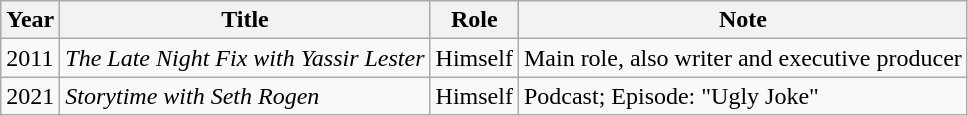<table class="wikitable sortable">
<tr>
<th>Year</th>
<th>Title</th>
<th>Role</th>
<th class="unsortable">Note</th>
</tr>
<tr>
<td>2011</td>
<td><em>The Late Night Fix with Yassir Lester</em></td>
<td>Himself</td>
<td>Main role, also writer and executive producer</td>
</tr>
<tr>
<td>2021</td>
<td><em>Storytime with Seth Rogen</em></td>
<td>Himself</td>
<td>Podcast; Episode: "Ugly Joke"</td>
</tr>
</table>
